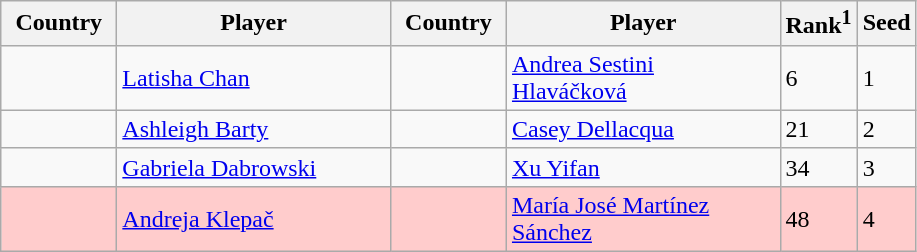<table class="sortable wikitable">
<tr>
<th width="70">Country</th>
<th width="175">Player</th>
<th width="70">Country</th>
<th width="175">Player</th>
<th>Rank<sup>1</sup></th>
<th>Seed</th>
</tr>
<tr>
<td></td>
<td><a href='#'>Latisha Chan</a></td>
<td></td>
<td><a href='#'>Andrea Sestini Hlaváčková</a></td>
<td>6</td>
<td>1</td>
</tr>
<tr>
<td></td>
<td><a href='#'>Ashleigh Barty</a></td>
<td></td>
<td><a href='#'>Casey Dellacqua</a></td>
<td>21</td>
<td>2</td>
</tr>
<tr>
<td></td>
<td><a href='#'>Gabriela Dabrowski</a></td>
<td></td>
<td><a href='#'>Xu Yifan</a></td>
<td>34</td>
<td>3</td>
</tr>
<tr style="background:#fcc;">
<td></td>
<td><a href='#'>Andreja Klepač</a></td>
<td></td>
<td><a href='#'>María José Martínez Sánchez</a></td>
<td>48</td>
<td>4</td>
</tr>
</table>
